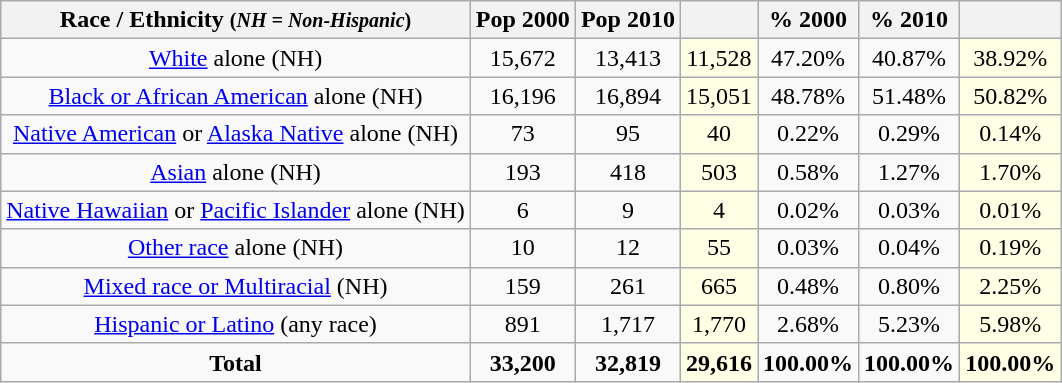<table class="wikitable" style="text-align:center;">
<tr>
<th>Race / Ethnicity <small>(<em>NH = Non-Hispanic</em>)</small></th>
<th>Pop 2000</th>
<th>Pop 2010</th>
<th></th>
<th>% 2000</th>
<th>% 2010</th>
<th></th>
</tr>
<tr>
<td><a href='#'>White</a> alone (NH)</td>
<td>15,672</td>
<td>13,413</td>
<td style="background: #ffffe6; ">11,528</td>
<td>47.20%</td>
<td>40.87%</td>
<td style="background: #ffffe6; ">38.92%</td>
</tr>
<tr>
<td><a href='#'>Black or African American</a> alone (NH)</td>
<td>16,196</td>
<td>16,894</td>
<td style="background: #ffffe6; ">15,051</td>
<td>48.78%</td>
<td>51.48%</td>
<td style="background: #ffffe6; ">50.82%</td>
</tr>
<tr>
<td><a href='#'>Native American</a> or <a href='#'>Alaska Native</a> alone (NH)</td>
<td>73</td>
<td>95</td>
<td style="background: #ffffe6; ">40</td>
<td>0.22%</td>
<td>0.29%</td>
<td style="background: #ffffe6; ">0.14%</td>
</tr>
<tr>
<td><a href='#'>Asian</a> alone (NH)</td>
<td>193</td>
<td>418</td>
<td style="background: #ffffe6; ">503</td>
<td>0.58%</td>
<td>1.27%</td>
<td style="background: #ffffe6; ">1.70%</td>
</tr>
<tr>
<td><a href='#'>Native Hawaiian</a> or <a href='#'>Pacific Islander</a> alone (NH)</td>
<td>6</td>
<td>9</td>
<td style="background: #ffffe6; ">4</td>
<td>0.02%</td>
<td>0.03%</td>
<td style="background: #ffffe6; ">0.01%</td>
</tr>
<tr>
<td><a href='#'>Other race</a> alone (NH)</td>
<td>10</td>
<td>12</td>
<td style="background: #ffffe6; ">55</td>
<td>0.03%</td>
<td>0.04%</td>
<td style="background: #ffffe6; ">0.19%</td>
</tr>
<tr>
<td><a href='#'>Mixed race or Multiracial</a> (NH)</td>
<td>159</td>
<td>261</td>
<td style="background: #ffffe6; ">665</td>
<td>0.48%</td>
<td>0.80%</td>
<td style="background: #ffffe6; ">2.25%</td>
</tr>
<tr>
<td><a href='#'>Hispanic or Latino</a> (any race)</td>
<td>891</td>
<td>1,717</td>
<td style="background: #ffffe6; ">1,770</td>
<td>2.68%</td>
<td>5.23%</td>
<td style="background: #ffffe6; ">5.98%</td>
</tr>
<tr>
<td><strong>Total</strong></td>
<td><strong>33,200</strong></td>
<td><strong>32,819</strong></td>
<td style="background: #ffffe6; "><strong>29,616</strong></td>
<td><strong>100.00%</strong></td>
<td><strong>100.00%</strong></td>
<td style="background: #ffffe6; "><strong>100.00%</strong></td>
</tr>
</table>
